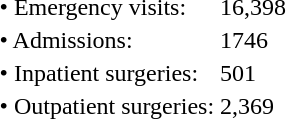<table>
<tr>
<td>• Emergency visits:</td>
<td>16,398</td>
</tr>
<tr>
<td>• Admissions:</td>
<td>1746</td>
</tr>
<tr>
<td>• Inpatient surgeries:</td>
<td>501</td>
</tr>
<tr>
<td>• Outpatient surgeries:</td>
<td>2,369</td>
</tr>
</table>
